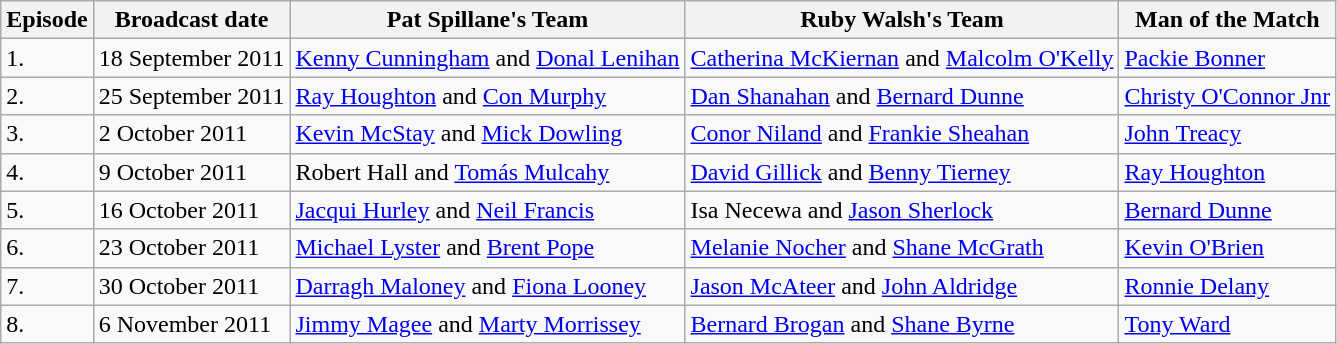<table class="wikitable">
<tr>
<th>Episode</th>
<th>Broadcast date</th>
<th>Pat Spillane's Team</th>
<th>Ruby Walsh's Team</th>
<th>Man of the Match</th>
</tr>
<tr>
<td>1.</td>
<td>18 September 2011</td>
<td><a href='#'>Kenny Cunningham</a> and <a href='#'>Donal Lenihan</a></td>
<td><a href='#'>Catherina McKiernan</a> and <a href='#'>Malcolm O'Kelly</a></td>
<td><a href='#'>Packie Bonner</a></td>
</tr>
<tr>
<td>2.</td>
<td>25 September 2011</td>
<td><a href='#'>Ray Houghton</a> and <a href='#'>Con Murphy</a></td>
<td><a href='#'>Dan Shanahan</a> and <a href='#'>Bernard Dunne</a></td>
<td><a href='#'>Christy O'Connor Jnr</a></td>
</tr>
<tr>
<td>3.</td>
<td>2 October 2011</td>
<td><a href='#'>Kevin McStay</a> and <a href='#'>Mick Dowling</a></td>
<td><a href='#'>Conor Niland</a> and <a href='#'>Frankie Sheahan</a></td>
<td><a href='#'>John Treacy</a></td>
</tr>
<tr>
<td>4.</td>
<td>9 October 2011</td>
<td>Robert Hall  and <a href='#'>Tomás Mulcahy</a></td>
<td><a href='#'>David Gillick</a> and <a href='#'>Benny Tierney</a></td>
<td><a href='#'>Ray Houghton</a></td>
</tr>
<tr>
<td>5.</td>
<td>16 October 2011</td>
<td><a href='#'>Jacqui Hurley</a> and <a href='#'>Neil Francis</a></td>
<td>Isa Necewa and <a href='#'>Jason Sherlock</a></td>
<td><a href='#'>Bernard Dunne</a></td>
</tr>
<tr>
<td>6.</td>
<td>23 October 2011</td>
<td><a href='#'>Michael Lyster</a> and <a href='#'>Brent Pope</a></td>
<td><a href='#'>Melanie Nocher</a> and <a href='#'>Shane McGrath</a></td>
<td><a href='#'>Kevin O'Brien</a></td>
</tr>
<tr>
<td>7.</td>
<td>30 October 2011</td>
<td><a href='#'>Darragh Maloney</a> and <a href='#'>Fiona Looney</a></td>
<td><a href='#'>Jason McAteer</a> and <a href='#'>John Aldridge</a></td>
<td><a href='#'>Ronnie Delany</a></td>
</tr>
<tr>
<td>8.</td>
<td>6 November 2011</td>
<td><a href='#'>Jimmy Magee</a> and <a href='#'>Marty Morrissey</a></td>
<td><a href='#'>Bernard Brogan</a> and <a href='#'>Shane Byrne</a></td>
<td><a href='#'>Tony Ward</a></td>
</tr>
</table>
